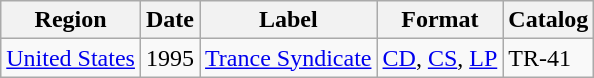<table class="wikitable">
<tr>
<th>Region</th>
<th>Date</th>
<th>Label</th>
<th>Format</th>
<th>Catalog</th>
</tr>
<tr>
<td><a href='#'>United States</a></td>
<td>1995</td>
<td><a href='#'>Trance Syndicate</a></td>
<td><a href='#'>CD</a>, <a href='#'>CS</a>, <a href='#'>LP</a></td>
<td>TR-41</td>
</tr>
</table>
